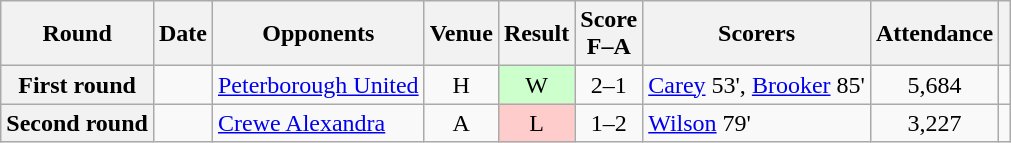<table class="wikitable plainrowheaders sortable" style="text-align:center">
<tr>
<th scope="col">Round</th>
<th scope="col">Date</th>
<th scope="col">Opponents</th>
<th scope="col">Venue</th>
<th scope="col">Result</th>
<th scope="col">Score<br>F–A</th>
<th scope="col" class="unsortable">Scorers</th>
<th scope="col">Attendance</th>
<th scope="col" class="unsortable"></th>
</tr>
<tr>
<th scope=row>First round</th>
<td align=left></td>
<td align=left><a href='#'>Peterborough United</a></td>
<td>H</td>
<td bgcolor="#CCFFCC">W</td>
<td>2–1</td>
<td align=left><a href='#'>Carey</a> 53', <a href='#'>Brooker</a> 85'</td>
<td>5,684</td>
<td></td>
</tr>
<tr>
<th scope=row>Second round</th>
<td align=left></td>
<td align=left><a href='#'>Crewe Alexandra</a></td>
<td>A</td>
<td bgcolor="#FFCCCC">L</td>
<td>1–2</td>
<td align=left><a href='#'>Wilson</a> 79'</td>
<td>3,227</td>
<td></td>
</tr>
</table>
